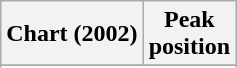<table class="wikitable sortable plainrowheaders" style="text-align:center">
<tr>
<th scope="col">Chart (2002)</th>
<th scope="col">Peak<br> position</th>
</tr>
<tr>
</tr>
<tr>
</tr>
</table>
